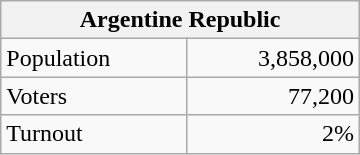<table class="wikitable" width=19%>
<tr>
<th colspan=2>Argentine Republic</th>
</tr>
<tr>
<td>Population</td>
<td align=right>3,858,000</td>
</tr>
<tr>
<td>Voters</td>
<td align=right>77,200</td>
</tr>
<tr>
<td>Turnout</td>
<td align=right>2%</td>
</tr>
</table>
